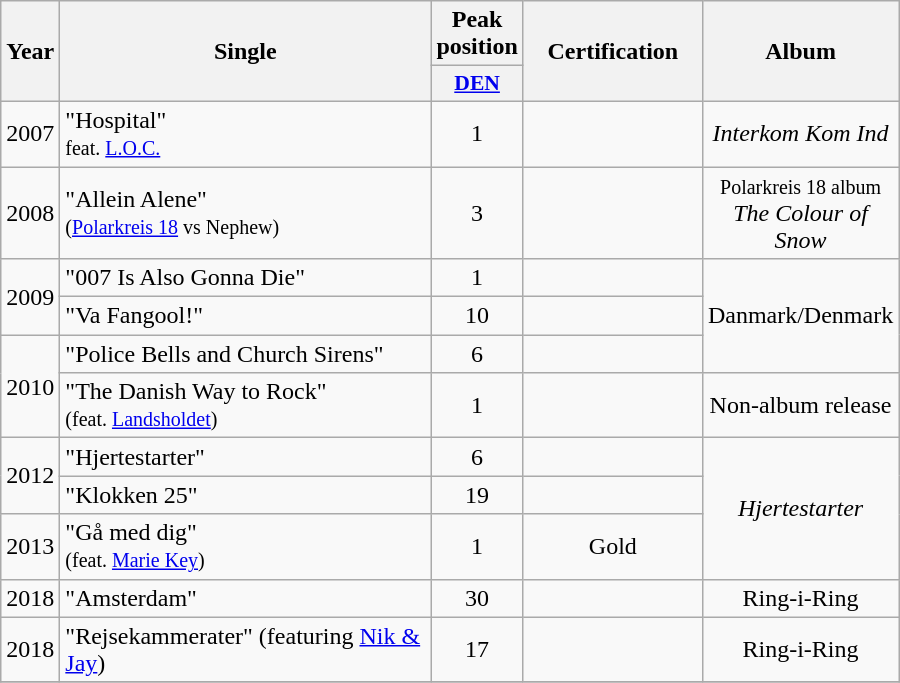<table class="wikitable plainrowheaders" style="text-align:left;" border="1">
<tr>
<th scope="col" rowspan="2" style="width:2em;">Year</th>
<th scope="col" rowspan="2" style="width:15em;">Single</th>
<th scope="col" colspan="1">Peak position</th>
<th scope="col" rowspan="2" style="width:7em;">Certification</th>
<th scope="col" rowspan="2" style="width:7em;">Album</th>
</tr>
<tr>
<th scope="col" style="width:3em;font-size:90%;"><a href='#'>DEN</a><br></th>
</tr>
<tr>
<td>2007</td>
<td>"Hospital" <br><small>feat. <a href='#'>L.O.C.</a></small></td>
<td style="text-align:center;">1</td>
<td style="text-align:center;"></td>
<td style="text-align:center;"><em>Interkom Kom Ind</em></td>
</tr>
<tr>
<td>2008</td>
<td>"Allein Alene" <br><small>(<a href='#'>Polarkreis 18</a> vs Nephew)</small></td>
<td style="text-align:center;">3</td>
<td style="text-align:center;"></td>
<td style="text-align:center;"><small>Polarkreis 18 album</small><br><em>The Colour of Snow</em></td>
</tr>
<tr>
<td rowspan=2>2009</td>
<td>"007 Is Also Gonna Die"</td>
<td style="text-align:center;">1</td>
<td style="text-align:center;"></td>
<td style="text-align:center;" rowspan=3>Danmark/Denmark</td>
</tr>
<tr>
<td>"Va Fangool!"</td>
<td style="text-align:center;">10</td>
<td style="text-align:center;"></td>
</tr>
<tr>
<td rowspan=2>2010</td>
<td>"Police Bells and Church Sirens"</td>
<td style="text-align:center;">6</td>
<td style="text-align:center;"></td>
</tr>
<tr>
<td>"The Danish Way to Rock" <br><small>(feat. <a href='#'>Landsholdet</a>)</small></td>
<td style="text-align:center;">1</td>
<td style="text-align:center;"></td>
<td style="text-align:center;">Non-album release</td>
</tr>
<tr>
<td rowspan=2>2012</td>
<td>"Hjertestarter"</td>
<td style="text-align:center;">6</td>
<td style="text-align:center;"></td>
<td style="text-align:center;" rowspan=3><em>Hjertestarter</em></td>
</tr>
<tr>
<td>"Klokken 25"</td>
<td style="text-align:center;">19</td>
<td style="text-align:center;"></td>
</tr>
<tr>
<td>2013</td>
<td>"Gå med dig" <br><small>(feat. <a href='#'>Marie Key</a>)</small></td>
<td style="text-align:center;">1</td>
<td style="text-align:center;">Gold</td>
</tr>
<tr>
<td>2018</td>
<td>"Amsterdam"</td>
<td style="text-align:center;">30<br></td>
<td style="text-align:center;"></td>
<td style="text-align:center;">Ring-i-Ring</td>
</tr>
<tr>
<td>2018</td>
<td>"Rejsekammerater" <span>(featuring <a href='#'>Nik & Jay</a>)</span></td>
<td style="text-align:center;">17</td>
<td style="text-align:center;"></td>
<td style="text-align:center;">Ring-i-Ring</td>
</tr>
<tr>
</tr>
</table>
